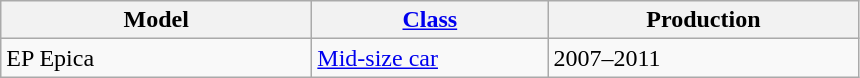<table class="wikitable">
<tr>
<th style="width:200px;">Model</th>
<th style="width:150px;"><a href='#'>Class</a></th>
<th style="width:200px;">Production</th>
</tr>
<tr>
<td valign="top">EP Epica</td>
<td valign="top"><a href='#'>Mid-size car</a></td>
<td valign="top">2007–2011</td>
</tr>
</table>
